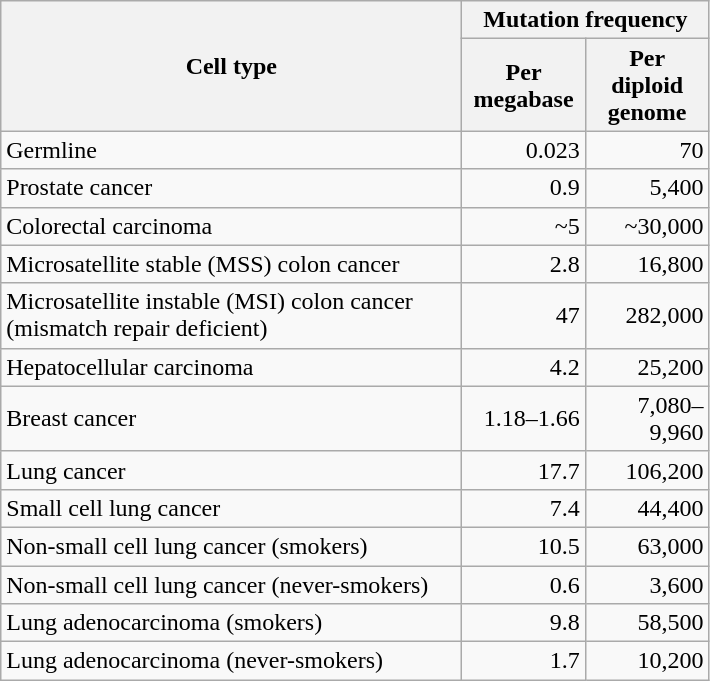<table class="wikitable">
<tr>
<th width=300 rowspan=2>Cell type</th>
<th colspan=2>Mutation frequency</th>
</tr>
<tr>
<th width=75>Per megabase</th>
<th width=75>Per diploid genome</th>
</tr>
<tr>
<td>Germline</td>
<td align="right">0.023</td>
<td align="right">70</td>
</tr>
<tr>
<td>Prostate cancer</td>
<td align="right">0.9</td>
<td align="right">5,400</td>
</tr>
<tr>
<td>Colorectal carcinoma</td>
<td align="right">~5</td>
<td align="right">~30,000</td>
</tr>
<tr>
<td>Microsatellite stable (MSS) colon cancer</td>
<td align="right">2.8</td>
<td align="right">16,800</td>
</tr>
<tr>
<td>Microsatellite instable (MSI) colon cancer (mismatch repair deficient)</td>
<td align="right">47</td>
<td align="right">282,000</td>
</tr>
<tr>
<td>Hepatocellular carcinoma</td>
<td align="right">4.2</td>
<td align="right">25,200</td>
</tr>
<tr>
<td>Breast cancer</td>
<td align="right">1.18–1.66</td>
<td align="right">7,080–9,960</td>
</tr>
<tr>
<td>Lung cancer</td>
<td align="right">17.7</td>
<td align="right">106,200</td>
</tr>
<tr>
<td>Small cell lung cancer</td>
<td align="right">7.4</td>
<td align="right">44,400</td>
</tr>
<tr>
<td>Non-small cell lung cancer (smokers)</td>
<td align="right">10.5</td>
<td align="right">63,000</td>
</tr>
<tr>
<td>Non-small cell lung cancer (never-smokers)</td>
<td align="right">0.6</td>
<td align="right">3,600</td>
</tr>
<tr>
<td>Lung adenocarcinoma (smokers)</td>
<td align="right">9.8</td>
<td align="right">58,500</td>
</tr>
<tr>
<td>Lung adenocarcinoma (never-smokers)</td>
<td align="right">1.7</td>
<td align="right">10,200</td>
</tr>
</table>
